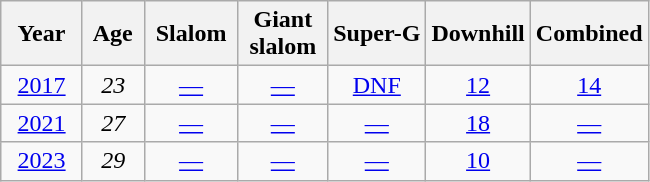<table class=wikitable style="text-align:center">
<tr>
<th>  Year  </th>
<th> Age </th>
<th> Slalom </th>
<th> Giant <br> slalom </th>
<th>Super-G</th>
<th>Downhill</th>
<th>Combined</th>
</tr>
<tr>
<td><a href='#'>2017</a></td>
<td><em>23</em></td>
<td><a href='#'>—</a></td>
<td><a href='#'>—</a></td>
<td><a href='#'>DNF</a></td>
<td><a href='#'>12</a></td>
<td><a href='#'>14</a></td>
</tr>
<tr>
<td><a href='#'>2021</a></td>
<td><em>27</em></td>
<td><a href='#'>—</a></td>
<td><a href='#'>—</a></td>
<td><a href='#'>—</a></td>
<td><a href='#'>18</a></td>
<td><a href='#'>—</a></td>
</tr>
<tr>
<td><a href='#'>2023</a></td>
<td><em>29</em></td>
<td><a href='#'>—</a></td>
<td><a href='#'>—</a></td>
<td><a href='#'>—</a></td>
<td><a href='#'>10</a></td>
<td><a href='#'>—</a></td>
</tr>
</table>
